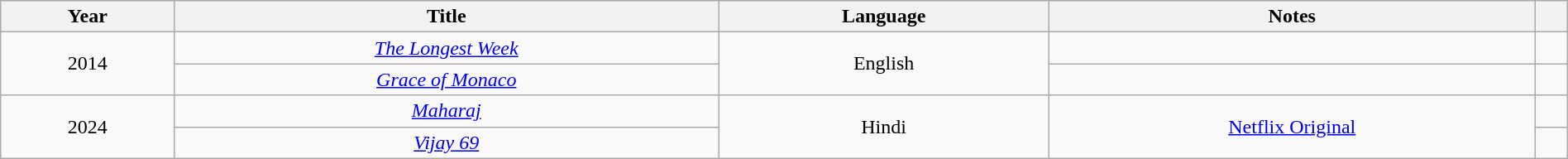<table class="wikitable plainrowheaders sortable" style="width: 100%; text-align: center;">
<tr>
<th scope="col">Year</th>
<th scope="col">Title</th>
<th scope="col">Language</th>
<th scope = "col">Notes</th>
<th scope="col" class="unsortable"></th>
</tr>
<tr>
<td rowspan="2">2014</td>
<td><em><a href='#'>The Longest Week</a></em></td>
<td rowspan="2">English</td>
<td></td>
<td></td>
</tr>
<tr>
<td><em><a href='#'>Grace of Monaco</a></em></td>
<td></td>
<td></td>
</tr>
<tr>
<td rowspan="2">2024</td>
<td><em><a href='#'>Maharaj</a></em></td>
<td rowspan="2">Hindi</td>
<td rowspan="2"><a href='#'>Netflix Original</a></td>
<td></td>
</tr>
<tr>
<td><em><a href='#'>Vijay 69</a></em></td>
<td></td>
</tr>
</table>
